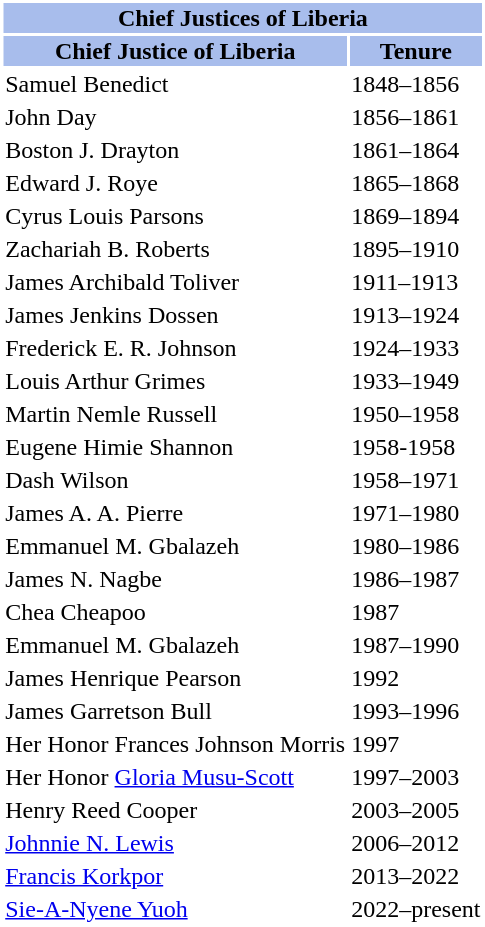<table class="toccolours" style="clear:right; float:right; background:#ffffff; margin: 0 0 0.5em 1em; width:250">
<tr>
<th style="background:#A8BDEC" align="center" colspan=3>Chief Justices of Liberia</th>
</tr>
<tr>
<td style="text-align:center;background:#A8BDEC"><strong>Chief Justice of Liberia</strong></td>
<td style="text-align:center;background:#A8BDEC"><strong>Tenure</strong></td>
</tr>
<tr>
<td>Samuel Benedict</td>
<td>1848–1856</td>
</tr>
<tr>
<td>John Day</td>
<td>1856–1861</td>
</tr>
<tr>
<td>Boston J. Drayton</td>
<td>1861–1864</td>
</tr>
<tr>
<td>Edward J. Roye</td>
<td>1865–1868</td>
</tr>
<tr>
<td>Cyrus Louis Parsons</td>
<td>1869–1894</td>
</tr>
<tr>
<td>Zachariah B. Roberts</td>
<td>1895–1910</td>
</tr>
<tr>
<td>James Archibald Toliver</td>
<td>1911–1913</td>
</tr>
<tr>
<td>James Jenkins Dossen</td>
<td>1913–1924</td>
</tr>
<tr>
<td>Frederick E. R. Johnson</td>
<td>1924–1933</td>
</tr>
<tr>
<td>Louis Arthur Grimes</td>
<td>1933–1949</td>
</tr>
<tr>
<td>Martin Nemle Russell</td>
<td>1950–1958</td>
</tr>
<tr>
<td>Eugene Himie Shannon</td>
<td>1958-1958</td>
</tr>
<tr>
<td>Dash Wilson</td>
<td>1958–1971</td>
</tr>
<tr>
<td>James A. A. Pierre</td>
<td>1971–1980</td>
</tr>
<tr>
<td>Emmanuel M. Gbalazeh</td>
<td>1980–1986</td>
</tr>
<tr>
<td>James N. Nagbe</td>
<td>1986–1987</td>
</tr>
<tr>
<td>Chea Cheapoo</td>
<td>1987</td>
</tr>
<tr>
<td>Emmanuel M. Gbalazeh</td>
<td>1987–1990</td>
</tr>
<tr>
<td>James Henrique Pearson</td>
<td>1992</td>
</tr>
<tr>
<td>James Garretson Bull</td>
<td>1993–1996</td>
</tr>
<tr>
<td>Her Honor Frances Johnson Morris</td>
<td>1997</td>
</tr>
<tr>
<td>Her Honor <a href='#'>Gloria Musu-Scott</a></td>
<td>1997–2003</td>
</tr>
<tr>
<td>Henry Reed Cooper</td>
<td>2003–2005</td>
</tr>
<tr>
<td><a href='#'>Johnnie N. Lewis</a></td>
<td>2006–2012</td>
</tr>
<tr>
<td><a href='#'>Francis Korkpor</a></td>
<td>2013–2022</td>
</tr>
<tr>
<td><a href='#'>Sie-A-Nyene Yuoh</a></td>
<td>2022–present</td>
</tr>
</table>
